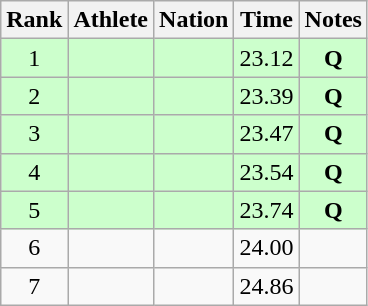<table class="wikitable sortable" style="text-align:center">
<tr>
<th>Rank</th>
<th>Athlete</th>
<th>Nation</th>
<th>Time</th>
<th>Notes</th>
</tr>
<tr bgcolor=#ccffcc>
<td>1</td>
<td align=left></td>
<td align=left></td>
<td>23.12</td>
<td><strong>Q</strong></td>
</tr>
<tr bgcolor=#ccffcc>
<td>2</td>
<td align=left></td>
<td align=left></td>
<td>23.39</td>
<td><strong>Q</strong></td>
</tr>
<tr bgcolor=#ccffcc>
<td>3</td>
<td align=left></td>
<td align=left></td>
<td>23.47</td>
<td><strong>Q</strong></td>
</tr>
<tr bgcolor=#ccffcc>
<td>4</td>
<td align=left></td>
<td align=left></td>
<td>23.54</td>
<td><strong>Q</strong></td>
</tr>
<tr bgcolor=#ccffcc>
<td>5</td>
<td align=left></td>
<td align=left></td>
<td>23.74</td>
<td><strong>Q</strong></td>
</tr>
<tr>
<td>6</td>
<td align=left></td>
<td align=left></td>
<td>24.00</td>
<td></td>
</tr>
<tr>
<td>7</td>
<td align=left></td>
<td align=left></td>
<td>24.86</td>
<td></td>
</tr>
</table>
